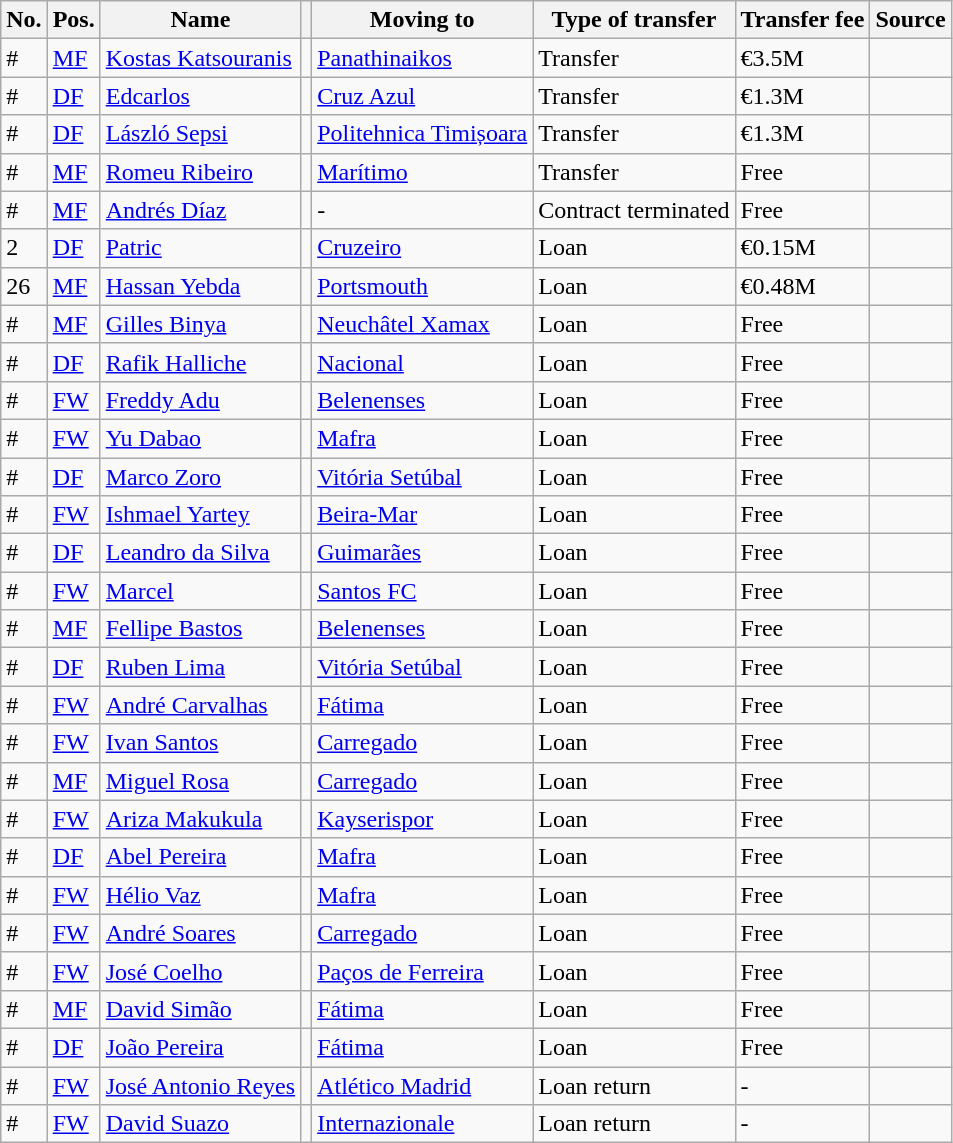<table class="wikitable sortable">
<tr>
<th>No.</th>
<th>Pos.</th>
<th>Name</th>
<th></th>
<th>Moving to</th>
<th>Type of transfer</th>
<th>Transfer fee</th>
<th>Source</th>
</tr>
<tr>
<td>#</td>
<td><a href='#'>MF</a></td>
<td> <a href='#'>Kostas Katsouranis</a></td>
<td></td>
<td> <a href='#'>Panathinaikos</a></td>
<td>Transfer</td>
<td>€3.5M</td>
<td></td>
</tr>
<tr>
<td>#</td>
<td><a href='#'>DF</a></td>
<td> <a href='#'>Edcarlos</a></td>
<td></td>
<td> <a href='#'>Cruz Azul</a></td>
<td>Transfer</td>
<td>€1.3M</td>
<td></td>
</tr>
<tr>
<td>#</td>
<td><a href='#'>DF</a></td>
<td> <a href='#'>László Sepsi</a></td>
<td></td>
<td> <a href='#'>Politehnica Timișoara</a></td>
<td>Transfer</td>
<td>€1.3M</td>
<td></td>
</tr>
<tr>
<td>#</td>
<td><a href='#'>MF</a></td>
<td> <a href='#'>Romeu Ribeiro</a></td>
<td></td>
<td> <a href='#'>Marítimo</a></td>
<td>Transfer</td>
<td>Free</td>
<td></td>
</tr>
<tr>
<td>#</td>
<td><a href='#'>MF</a></td>
<td> <a href='#'>Andrés Díaz</a></td>
<td></td>
<td>-</td>
<td>Contract terminated</td>
<td>Free</td>
<td></td>
</tr>
<tr>
<td>2</td>
<td><a href='#'>DF</a></td>
<td> <a href='#'>Patric</a></td>
<td></td>
<td> <a href='#'>Cruzeiro</a></td>
<td>Loan</td>
<td>€0.15M</td>
<td></td>
</tr>
<tr>
<td>26</td>
<td><a href='#'>MF</a></td>
<td> <a href='#'>Hassan Yebda</a></td>
<td></td>
<td> <a href='#'>Portsmouth</a></td>
<td>Loan</td>
<td>€0.48M</td>
<td></td>
</tr>
<tr>
<td>#</td>
<td><a href='#'>MF</a></td>
<td> <a href='#'>Gilles Binya</a></td>
<td></td>
<td> <a href='#'>Neuchâtel Xamax</a></td>
<td>Loan</td>
<td>Free</td>
<td></td>
</tr>
<tr>
<td>#</td>
<td><a href='#'>DF</a></td>
<td> <a href='#'>Rafik Halliche</a></td>
<td></td>
<td> <a href='#'>Nacional</a></td>
<td>Loan</td>
<td>Free</td>
<td></td>
</tr>
<tr>
<td>#</td>
<td><a href='#'>FW</a></td>
<td> <a href='#'>Freddy Adu</a></td>
<td></td>
<td> <a href='#'>Belenenses</a></td>
<td>Loan</td>
<td>Free</td>
<td></td>
</tr>
<tr>
<td>#</td>
<td><a href='#'>FW</a></td>
<td> <a href='#'>Yu Dabao</a></td>
<td></td>
<td> <a href='#'>Mafra</a></td>
<td>Loan</td>
<td>Free</td>
<td></td>
</tr>
<tr>
<td>#</td>
<td><a href='#'>DF</a></td>
<td> <a href='#'>Marco Zoro</a></td>
<td></td>
<td> <a href='#'>Vitória Setúbal</a></td>
<td>Loan</td>
<td>Free</td>
<td></td>
</tr>
<tr>
<td>#</td>
<td><a href='#'>FW</a></td>
<td> <a href='#'>Ishmael Yartey</a></td>
<td></td>
<td> <a href='#'>Beira-Mar</a></td>
<td>Loan</td>
<td>Free</td>
<td></td>
</tr>
<tr>
<td>#</td>
<td><a href='#'>DF</a></td>
<td> <a href='#'>Leandro da Silva</a></td>
<td></td>
<td> <a href='#'>Guimarães</a></td>
<td>Loan</td>
<td>Free</td>
<td></td>
</tr>
<tr>
<td>#</td>
<td><a href='#'>FW</a></td>
<td> <a href='#'>Marcel</a></td>
<td></td>
<td> <a href='#'>Santos FC</a></td>
<td>Loan</td>
<td>Free</td>
<td></td>
</tr>
<tr>
<td>#</td>
<td><a href='#'>MF</a></td>
<td> <a href='#'>Fellipe Bastos</a></td>
<td></td>
<td> <a href='#'>Belenenses</a></td>
<td>Loan</td>
<td>Free</td>
<td></td>
</tr>
<tr>
<td>#</td>
<td><a href='#'>DF</a></td>
<td> <a href='#'>Ruben Lima</a></td>
<td></td>
<td> <a href='#'>Vitória Setúbal</a></td>
<td>Loan</td>
<td>Free</td>
<td></td>
</tr>
<tr>
<td>#</td>
<td><a href='#'>FW</a></td>
<td> <a href='#'>André Carvalhas</a></td>
<td></td>
<td> <a href='#'>Fátima</a></td>
<td>Loan</td>
<td>Free</td>
<td></td>
</tr>
<tr>
<td>#</td>
<td><a href='#'>FW</a></td>
<td> <a href='#'>Ivan Santos</a></td>
<td></td>
<td> <a href='#'>Carregado</a></td>
<td>Loan</td>
<td>Free</td>
<td></td>
</tr>
<tr>
<td>#</td>
<td><a href='#'>MF</a></td>
<td> <a href='#'>Miguel Rosa</a></td>
<td></td>
<td> <a href='#'>Carregado</a></td>
<td>Loan</td>
<td>Free</td>
<td></td>
</tr>
<tr>
<td>#</td>
<td><a href='#'>FW</a></td>
<td> <a href='#'>Ariza Makukula</a></td>
<td></td>
<td> <a href='#'>Kayserispor</a></td>
<td>Loan</td>
<td>Free</td>
<td></td>
</tr>
<tr>
<td>#</td>
<td><a href='#'>DF</a></td>
<td> <a href='#'>Abel Pereira</a></td>
<td></td>
<td> <a href='#'>Mafra</a></td>
<td>Loan</td>
<td>Free</td>
<td></td>
</tr>
<tr>
<td>#</td>
<td><a href='#'>FW</a></td>
<td> <a href='#'>Hélio Vaz</a></td>
<td></td>
<td> <a href='#'>Mafra</a></td>
<td>Loan</td>
<td>Free</td>
<td></td>
</tr>
<tr>
<td>#</td>
<td><a href='#'>FW</a></td>
<td> <a href='#'>André Soares</a></td>
<td></td>
<td> <a href='#'>Carregado</a></td>
<td>Loan</td>
<td>Free</td>
<td></td>
</tr>
<tr>
<td>#</td>
<td><a href='#'>FW</a></td>
<td> <a href='#'>José Coelho</a></td>
<td></td>
<td> <a href='#'>Paços de Ferreira</a></td>
<td>Loan</td>
<td>Free</td>
<td></td>
</tr>
<tr>
<td>#</td>
<td><a href='#'>MF</a></td>
<td> <a href='#'>David Simão</a></td>
<td></td>
<td> <a href='#'>Fátima</a></td>
<td>Loan</td>
<td>Free</td>
<td></td>
</tr>
<tr>
<td>#</td>
<td><a href='#'>DF</a></td>
<td> <a href='#'>João Pereira</a></td>
<td></td>
<td> <a href='#'>Fátima</a></td>
<td>Loan</td>
<td>Free</td>
<td></td>
</tr>
<tr>
<td>#</td>
<td><a href='#'>FW</a></td>
<td> <a href='#'>José Antonio Reyes</a></td>
<td></td>
<td> <a href='#'>Atlético Madrid</a></td>
<td>Loan return</td>
<td>-</td>
<td></td>
</tr>
<tr>
<td>#</td>
<td><a href='#'>FW</a></td>
<td> <a href='#'>David Suazo</a></td>
<td></td>
<td> <a href='#'>Internazionale</a></td>
<td>Loan return</td>
<td>-</td>
<td></td>
</tr>
</table>
